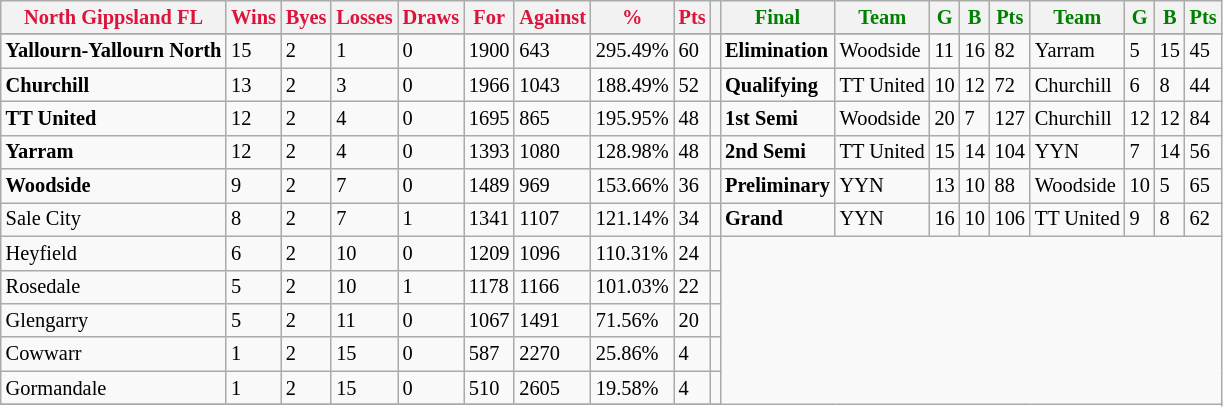<table style="font-size: 85%; text-align: left;" class="wikitable">
<tr>
<th style="color:crimson">North Gippsland FL</th>
<th style="color:crimson">Wins</th>
<th style="color:crimson">Byes</th>
<th style="color:crimson">Losses</th>
<th style="color:crimson">Draws</th>
<th style="color:crimson">For</th>
<th style="color:crimson">Against</th>
<th style="color:crimson">%</th>
<th style="color:crimson">Pts</th>
<th></th>
<th style="color:green">Final</th>
<th style="color:green">Team</th>
<th style="color:green">G</th>
<th style="color:green">B</th>
<th style="color:green">Pts</th>
<th style="color:green">Team</th>
<th style="color:green">G</th>
<th style="color:green">B</th>
<th style="color:green">Pts</th>
</tr>
<tr>
</tr>
<tr>
</tr>
<tr>
<td><strong>	Yallourn-Yallourn North	</strong></td>
<td>15</td>
<td>2</td>
<td>1</td>
<td>0</td>
<td>1900</td>
<td>643</td>
<td>295.49%</td>
<td>60</td>
<td></td>
<td><strong>Elimination</strong></td>
<td>Woodside</td>
<td>11</td>
<td>16</td>
<td>82</td>
<td>Yarram</td>
<td>5</td>
<td>15</td>
<td>45</td>
</tr>
<tr>
<td><strong>	Churchill	</strong></td>
<td>13</td>
<td>2</td>
<td>3</td>
<td>0</td>
<td>1966</td>
<td>1043</td>
<td>188.49%</td>
<td>52</td>
<td></td>
<td><strong>Qualifying</strong></td>
<td>TT United</td>
<td>10</td>
<td>12</td>
<td>72</td>
<td>Churchill</td>
<td>6</td>
<td>8</td>
<td>44</td>
</tr>
<tr>
<td><strong>	TT United	</strong></td>
<td>12</td>
<td>2</td>
<td>4</td>
<td>0</td>
<td>1695</td>
<td>865</td>
<td>195.95%</td>
<td>48</td>
<td></td>
<td><strong>1st Semi</strong></td>
<td>Woodside</td>
<td>20</td>
<td>7</td>
<td>127</td>
<td>Churchill</td>
<td>12</td>
<td>12</td>
<td>84</td>
</tr>
<tr>
<td><strong>	Yarram	</strong></td>
<td>12</td>
<td>2</td>
<td>4</td>
<td>0</td>
<td>1393</td>
<td>1080</td>
<td>128.98%</td>
<td>48</td>
<td></td>
<td><strong>2nd Semi</strong></td>
<td>TT United</td>
<td>15</td>
<td>14</td>
<td>104</td>
<td>YYN</td>
<td>7</td>
<td>14</td>
<td>56</td>
</tr>
<tr>
<td><strong>	Woodside	</strong></td>
<td>9</td>
<td>2</td>
<td>7</td>
<td>0</td>
<td>1489</td>
<td>969</td>
<td>153.66%</td>
<td>36</td>
<td></td>
<td><strong>Preliminary</strong></td>
<td>YYN</td>
<td>13</td>
<td>10</td>
<td>88</td>
<td>Woodside</td>
<td>10</td>
<td>5</td>
<td>65</td>
</tr>
<tr>
<td>Sale City</td>
<td>8</td>
<td>2</td>
<td>7</td>
<td>1</td>
<td>1341</td>
<td>1107</td>
<td>121.14%</td>
<td>34</td>
<td></td>
<td><strong>Grand</strong></td>
<td>YYN</td>
<td>16</td>
<td>10</td>
<td>106</td>
<td>TT United</td>
<td>9</td>
<td>8</td>
<td>62</td>
</tr>
<tr>
<td>Heyfield</td>
<td>6</td>
<td>2</td>
<td>10</td>
<td>0</td>
<td>1209</td>
<td>1096</td>
<td>110.31%</td>
<td>24</td>
<td></td>
</tr>
<tr>
<td>Rosedale</td>
<td>5</td>
<td>2</td>
<td>10</td>
<td>1</td>
<td>1178</td>
<td>1166</td>
<td>101.03%</td>
<td>22</td>
<td></td>
</tr>
<tr>
<td>Glengarry</td>
<td>5</td>
<td>2</td>
<td>11</td>
<td>0</td>
<td>1067</td>
<td>1491</td>
<td>71.56%</td>
<td>20</td>
<td></td>
</tr>
<tr>
<td>Cowwarr</td>
<td>1</td>
<td>2</td>
<td>15</td>
<td>0</td>
<td>587</td>
<td>2270</td>
<td>25.86%</td>
<td>4</td>
<td></td>
</tr>
<tr>
<td>Gormandale</td>
<td>1</td>
<td>2</td>
<td>15</td>
<td>0</td>
<td>510</td>
<td>2605</td>
<td>19.58%</td>
<td>4</td>
<td></td>
</tr>
<tr>
</tr>
</table>
